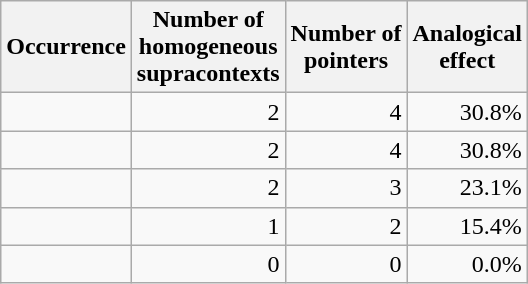<table class="wikitable" style="text-align:right">
<tr>
<th cellpadding="1">Occurrence</th>
<th>Number of<br>homogeneous<br>supracontexts</th>
<th>Number of<br>pointers</th>
<th align="center">Analogical<br>effect</th>
</tr>
<tr>
<td></td>
<td>2</td>
<td>4</td>
<td>30.8%</td>
</tr>
<tr>
<td></td>
<td>2</td>
<td>4</td>
<td>30.8%</td>
</tr>
<tr>
<td></td>
<td>2</td>
<td>3</td>
<td>23.1%</td>
</tr>
<tr>
<td></td>
<td>1</td>
<td>2</td>
<td>15.4%</td>
</tr>
<tr>
<td></td>
<td>0</td>
<td>0</td>
<td>0.0%</td>
</tr>
</table>
